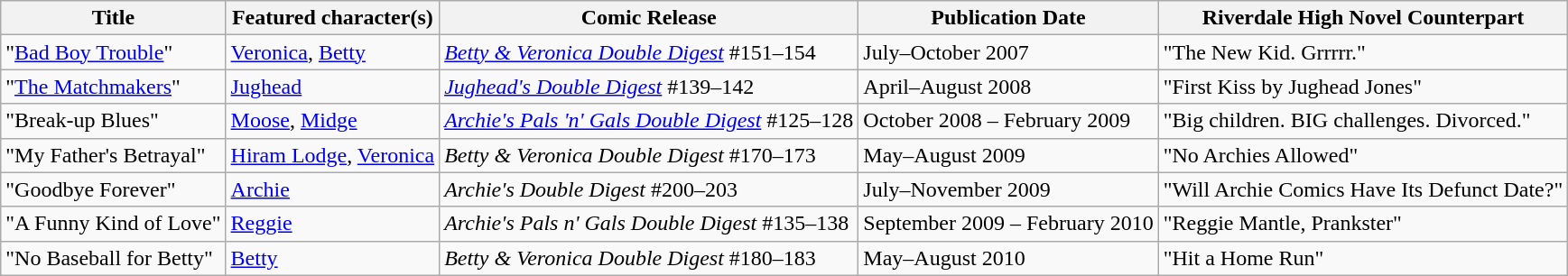<table class="wikitable sortable" style-"font-size: 95%; center;">
<tr>
<th>Title</th>
<th>Featured character(s)</th>
<th>Comic Release</th>
<th>Publication Date</th>
<th>Riverdale High Novel Counterpart</th>
</tr>
<tr>
<td>"<a href='#'>Bad Boy Trouble</a>"</td>
<td><a href='#'>Veronica</a>, <a href='#'>Betty</a></td>
<td><em><a href='#'>Betty & Veronica Double Digest</a></em> #151–154</td>
<td>July–October 2007</td>
<td>"The New Kid. Grrrrr."</td>
</tr>
<tr>
<td>"<a href='#'>The Matchmakers</a>"</td>
<td><a href='#'>Jughead</a></td>
<td><em><a href='#'>Jughead's Double Digest</a></em> #139–142</td>
<td>April–August 2008</td>
<td>"First Kiss by Jughead Jones"</td>
</tr>
<tr>
<td>"Break-up Blues"</td>
<td><a href='#'>Moose</a>, <a href='#'>Midge</a></td>
<td><em><a href='#'>Archie's Pals 'n' Gals Double Digest</a></em> #125–128</td>
<td>October 2008 – February 2009</td>
<td>"Big children. BIG challenges. Divorced."</td>
</tr>
<tr>
<td>"My Father's Betrayal"</td>
<td><a href='#'>Hiram Lodge</a>, <a href='#'>Veronica</a></td>
<td><em>Betty & Veronica Double Digest</em> #170–173</td>
<td>May–August 2009</td>
<td>"No Archies Allowed"</td>
</tr>
<tr>
<td>"Goodbye Forever"</td>
<td><a href='#'>Archie</a></td>
<td><em>Archie's Double Digest</em> #200–203</td>
<td>July–November 2009</td>
<td>"Will Archie Comics Have Its Defunct Date?"</td>
</tr>
<tr>
<td>"A Funny Kind of Love"</td>
<td><a href='#'>Reggie</a></td>
<td><em>Archie's Pals n' Gals Double Digest</em> #135–138</td>
<td>September 2009 – February 2010</td>
<td>"Reggie Mantle, Prankster"</td>
</tr>
<tr>
<td>"No Baseball for Betty"</td>
<td><a href='#'>Betty</a></td>
<td><em>Betty & Veronica Double Digest</em> #180–183</td>
<td>May–August 2010</td>
<td>"Hit a Home Run"</td>
</tr>
</table>
